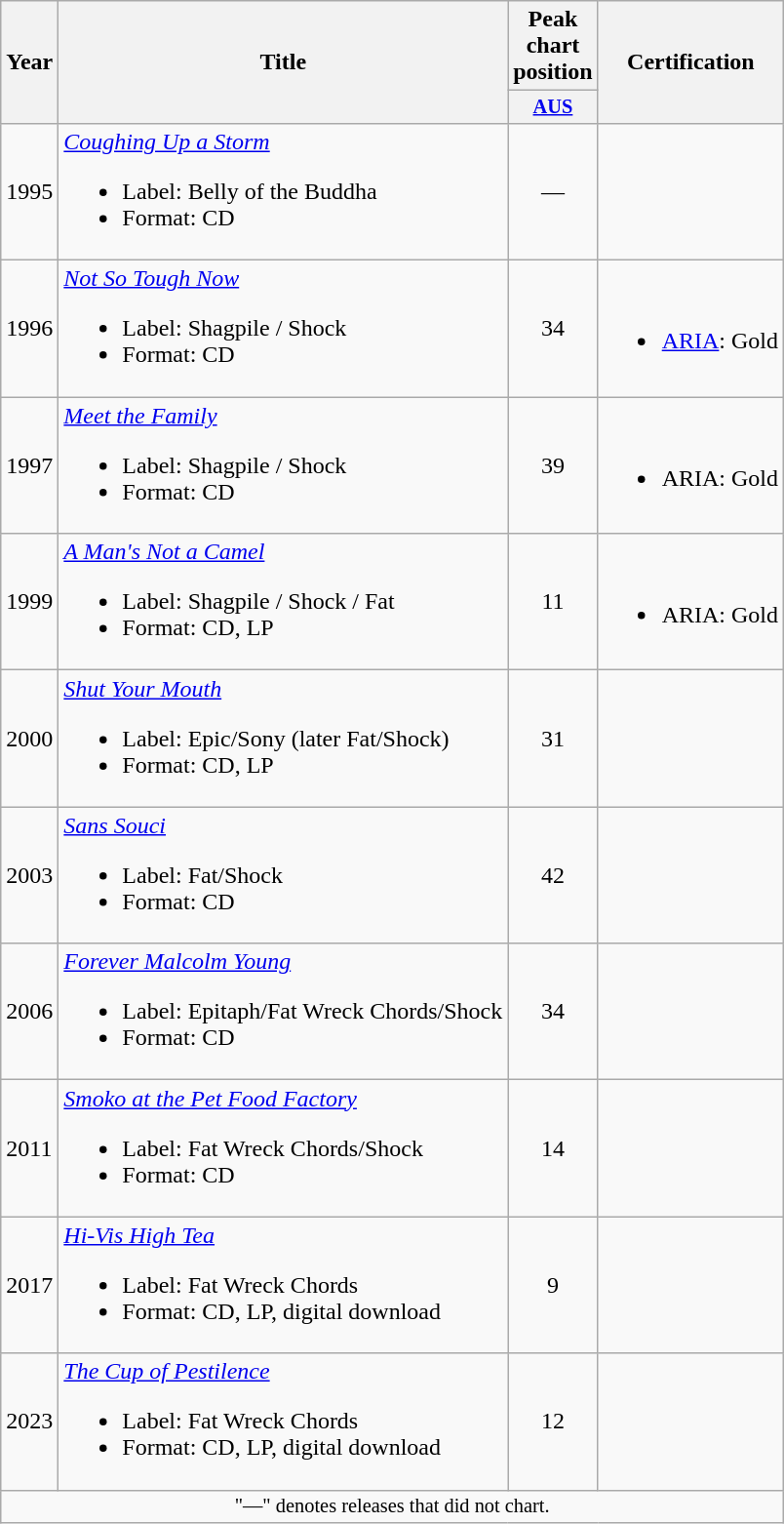<table class="wikitable">
<tr>
<th rowspan="2">Year</th>
<th rowspan="2">Title</th>
<th>Peak chart position</th>
<th rowspan="2">Certification</th>
</tr>
<tr>
<th style="width:3em;font-size:85%"><a href='#'>AUS</a><br></th>
</tr>
<tr>
<td>1995</td>
<td><em><a href='#'>Coughing Up a Storm</a></em><br><ul><li>Label: Belly of the Buddha</li><li>Format: CD</li></ul></td>
<td style="text-align:center;">—</td>
<td></td>
</tr>
<tr>
<td>1996</td>
<td><em><a href='#'>Not So Tough Now</a></em><br><ul><li>Label: Shagpile / Shock</li><li>Format: CD</li></ul></td>
<td style="text-align:center;">34<br></td>
<td><br><ul><li><a href='#'>ARIA</a>: Gold</li></ul></td>
</tr>
<tr>
<td>1997</td>
<td><em><a href='#'>Meet the Family</a></em><br><ul><li>Label: Shagpile / Shock</li><li>Format: CD</li></ul></td>
<td style="text-align:center;">39</td>
<td><br><ul><li>ARIA: Gold</li></ul></td>
</tr>
<tr>
<td>1999</td>
<td><em><a href='#'>A Man's Not a Camel</a></em><br><ul><li>Label: Shagpile / Shock / Fat</li><li>Format: CD, LP</li></ul></td>
<td style="text-align:center;">11</td>
<td><br><ul><li>ARIA: Gold</li></ul></td>
</tr>
<tr>
<td>2000</td>
<td><em><a href='#'>Shut Your Mouth</a></em><br><ul><li>Label: Epic/Sony (later Fat/Shock)</li><li>Format: CD, LP</li></ul></td>
<td style="text-align:center;">31</td>
<td></td>
</tr>
<tr>
<td>2003</td>
<td><em><a href='#'>Sans Souci</a></em><br><ul><li>Label: Fat/Shock</li><li>Format: CD</li></ul></td>
<td style="text-align:center;">42</td>
<td></td>
</tr>
<tr>
<td>2006</td>
<td><em><a href='#'>Forever Malcolm Young</a></em><br><ul><li>Label: Epitaph/Fat Wreck Chords/Shock</li><li>Format: CD</li></ul></td>
<td style="text-align:center;">34</td>
<td></td>
</tr>
<tr>
<td>2011</td>
<td><em><a href='#'>Smoko at the Pet Food Factory</a></em><br><ul><li>Label: Fat Wreck Chords/Shock</li><li>Format: CD</li></ul></td>
<td style="text-align:center;">14</td>
<td></td>
</tr>
<tr>
<td>2017</td>
<td><em><a href='#'>Hi-Vis High Tea</a></em><br><ul><li>Label: Fat Wreck Chords</li><li>Format: CD, LP, digital download</li></ul></td>
<td style="text-align:center;">9</td>
<td></td>
</tr>
<tr>
<td>2023</td>
<td><em><a href='#'>The Cup of Pestilence</a></em><br><ul><li>Label: Fat Wreck Chords</li><li>Format: CD, LP, digital download</li></ul></td>
<td style="text-align:center;">12<br></td>
<td></td>
</tr>
<tr>
<td colspan="7" style="text-align:center; font-size:85%;">"—" denotes releases that did not chart.</td>
</tr>
</table>
